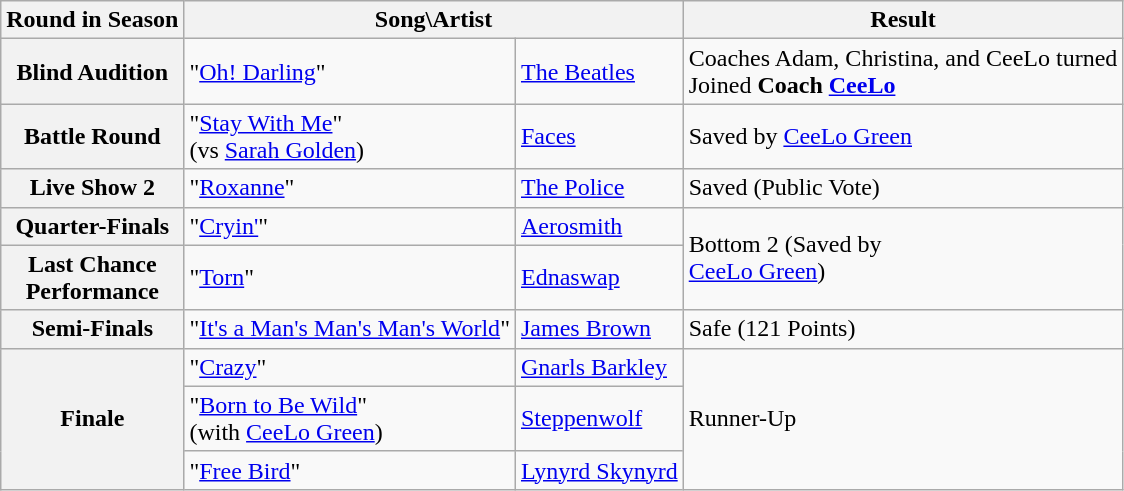<table class="wikitable mw-collapsible mw-collapsed">
<tr>
<th scope="col">Round in Season</th>
<th colspan="2" scope="col">Song\Artist</th>
<th scope="col">Result</th>
</tr>
<tr>
<th scope="row">Blind Audition</th>
<td>"<a href='#'>Oh! Darling</a>"</td>
<td><a href='#'>The Beatles</a></td>
<td>Coaches Adam, Christina, and CeeLo turned<br>Joined <strong>Coach <a href='#'>CeeLo</a></strong></td>
</tr>
<tr>
<th scope="row">Battle Round</th>
<td>"<a href='#'>Stay With Me</a>"<br>(vs <a href='#'>Sarah Golden</a>)</td>
<td><a href='#'>Faces</a></td>
<td>Saved by <a href='#'>CeeLo Green</a></td>
</tr>
<tr>
<th scope="row">Live Show 2</th>
<td>"<a href='#'>Roxanne</a>"</td>
<td><a href='#'>The Police</a></td>
<td>Saved (Public Vote)</td>
</tr>
<tr>
<th scope="row">Quarter-Finals</th>
<td>"<a href='#'>Cryin'</a>"</td>
<td><a href='#'>Aerosmith</a></td>
<td rowspan="2">Bottom 2 (Saved by<br><a href='#'>CeeLo Green</a>)</td>
</tr>
<tr>
<th scope="row">Last Chance<br>Performance</th>
<td>"<a href='#'>Torn</a>"</td>
<td><a href='#'>Ednaswap</a></td>
</tr>
<tr>
<th scope="row">Semi-Finals</th>
<td>"<a href='#'>It's a Man's Man's Man's World</a>"</td>
<td><a href='#'>James Brown</a></td>
<td>Safe (121 Points)</td>
</tr>
<tr>
<th rowspan="3" scope="row">Finale</th>
<td>"<a href='#'>Crazy</a>"</td>
<td><a href='#'>Gnarls Barkley</a></td>
<td rowspan="3">Runner-Up</td>
</tr>
<tr>
<td>"<a href='#'>Born to Be Wild</a>"<br>(with <a href='#'>CeeLo Green</a>)</td>
<td><a href='#'>Steppenwolf</a></td>
</tr>
<tr>
<td>"<a href='#'>Free Bird</a>"</td>
<td><a href='#'>Lynyrd Skynyrd</a></td>
</tr>
</table>
